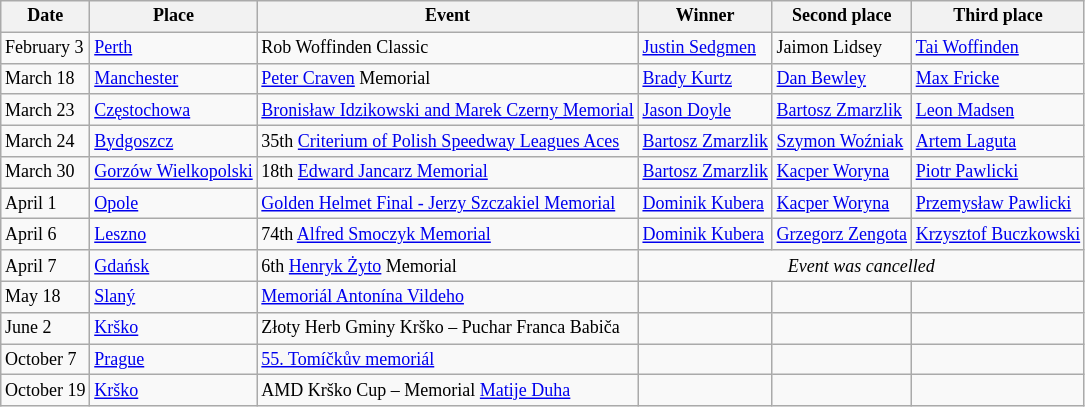<table class=wikitable style="font-size:12px">
<tr>
<th>Date</th>
<th>Place</th>
<th>Event</th>
<th>Winner</th>
<th>Second place</th>
<th>Third place</th>
</tr>
<tr>
<td>February 3</td>
<td> <a href='#'>Perth</a></td>
<td>Rob Woffinden Classic</td>
<td> <a href='#'>Justin Sedgmen</a></td>
<td> Jaimon Lidsey</td>
<td> <a href='#'>Tai Woffinden</a></td>
</tr>
<tr>
<td>March 18</td>
<td> <a href='#'>Manchester</a></td>
<td><a href='#'>Peter Craven</a> Memorial</td>
<td> <a href='#'>Brady Kurtz</a></td>
<td> <a href='#'>Dan Bewley</a></td>
<td> <a href='#'>Max Fricke</a></td>
</tr>
<tr>
<td>March 23</td>
<td> <a href='#'>Częstochowa</a></td>
<td><a href='#'>Bronisław Idzikowski and Marek Czerny Memorial</a></td>
<td> <a href='#'>Jason Doyle</a></td>
<td> <a href='#'>Bartosz Zmarzlik</a></td>
<td> <a href='#'>Leon Madsen</a></td>
</tr>
<tr>
<td>March 24</td>
<td> <a href='#'>Bydgoszcz</a></td>
<td>35th <a href='#'>Criterium of Polish Speedway Leagues Aces</a></td>
<td> <a href='#'>Bartosz Zmarzlik</a></td>
<td> <a href='#'>Szymon Woźniak</a></td>
<td> <a href='#'>Artem Laguta</a></td>
</tr>
<tr>
<td>March 30</td>
<td> <a href='#'>Gorzów Wielkopolski</a></td>
<td>18th <a href='#'>Edward Jancarz Memorial</a></td>
<td> <a href='#'>Bartosz Zmarzlik</a></td>
<td> <a href='#'>Kacper Woryna</a></td>
<td> <a href='#'>Piotr Pawlicki</a></td>
</tr>
<tr>
<td>April 1</td>
<td> <a href='#'>Opole</a></td>
<td><a href='#'>Golden Helmet Final - Jerzy Szczakiel Memorial</a></td>
<td> <a href='#'>Dominik Kubera</a></td>
<td> <a href='#'>Kacper Woryna</a></td>
<td> <a href='#'>Przemysław Pawlicki</a></td>
</tr>
<tr>
<td>April 6</td>
<td> <a href='#'>Leszno</a></td>
<td>74th <a href='#'>Alfred Smoczyk Memorial</a></td>
<td> <a href='#'>Dominik Kubera</a></td>
<td> <a href='#'>Grzegorz Zengota</a></td>
<td> <a href='#'>Krzysztof Buczkowski</a></td>
</tr>
<tr>
<td>April 7</td>
<td> <a href='#'>Gdańsk</a></td>
<td>6th <a href='#'>Henryk Żyto</a> Memorial</td>
<td align= center colspan=3><em>Event was cancelled</em></td>
</tr>
<tr>
<td>May 18</td>
<td> <a href='#'>Slaný</a></td>
<td><a href='#'>Memoriál Antonína Vildeho</a></td>
<td></td>
<td></td>
<td></td>
</tr>
<tr>
<td>June 2</td>
<td> <a href='#'>Krško</a></td>
<td>Złoty Herb Gminy Krško – Puchar Franca Babiča</td>
<td></td>
<td></td>
<td></td>
</tr>
<tr>
<td>October 7</td>
<td> <a href='#'>Prague</a></td>
<td><a href='#'>55. Tomíčkův memoriál</a></td>
<td></td>
<td></td>
<td></td>
</tr>
<tr>
<td>October 19</td>
<td> <a href='#'>Krško</a></td>
<td>AMD Krško Cup – Memorial <a href='#'>Matije Duha</a></td>
<td></td>
<td></td>
<td></td>
</tr>
</table>
